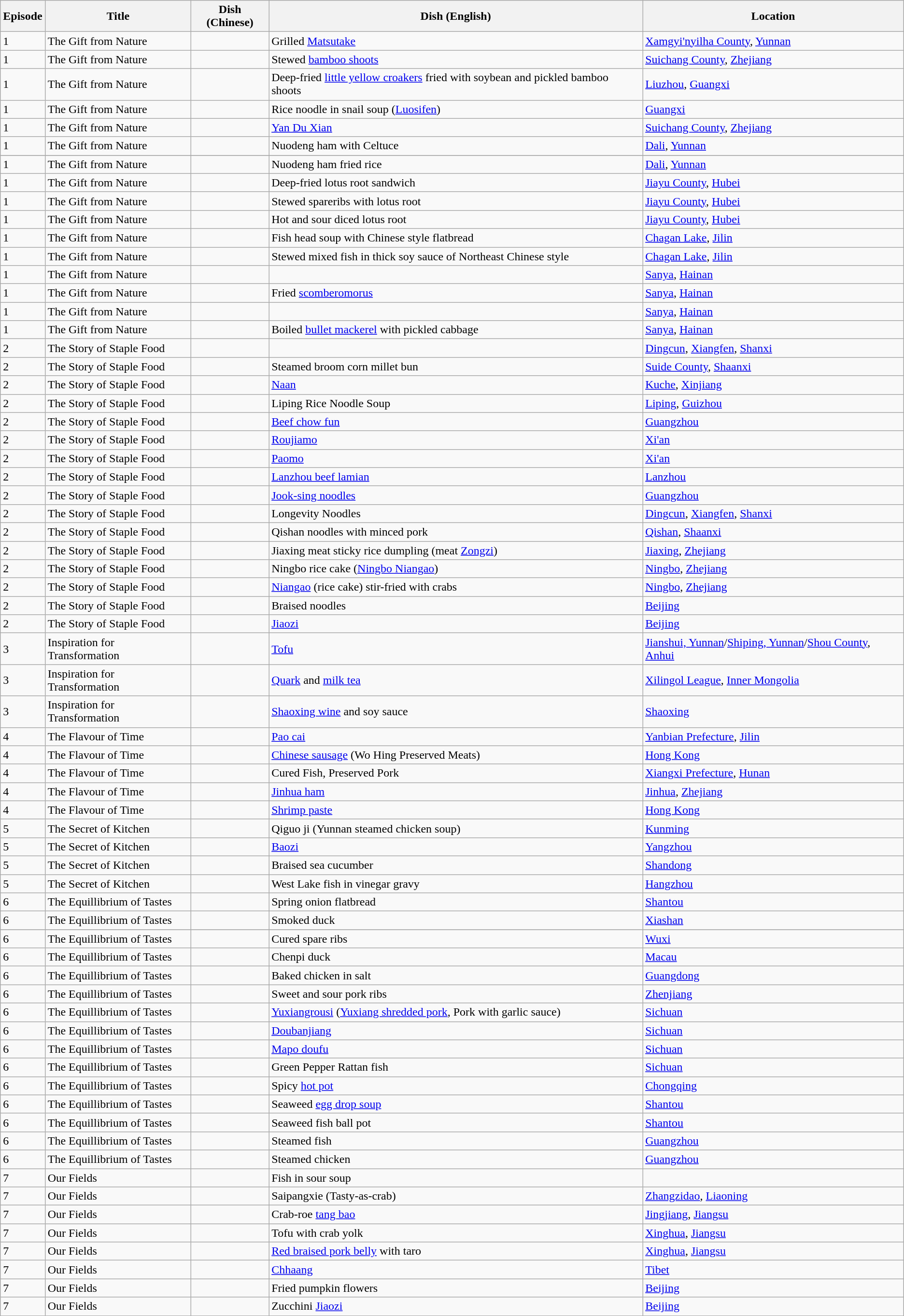<table class="wikitable">
<tr>
<th>Episode</th>
<th>Title</th>
<th>Dish (Chinese)</th>
<th>Dish (English)</th>
<th>Location</th>
</tr>
<tr>
<td>1</td>
<td>The Gift from Nature</td>
<td></td>
<td>Grilled <a href='#'>Matsutake</a></td>
<td><a href='#'>Xamgyi'nyilha County</a>, <a href='#'>Yunnan</a></td>
</tr>
<tr>
<td>1</td>
<td>The Gift from Nature</td>
<td></td>
<td>Stewed <a href='#'>bamboo shoots</a></td>
<td><a href='#'>Suichang County</a>, <a href='#'>Zhejiang</a></td>
</tr>
<tr>
<td>1</td>
<td>The Gift from Nature</td>
<td></td>
<td>Deep-fried <a href='#'>little yellow croakers</a> fried with soybean and pickled bamboo shoots</td>
<td><a href='#'>Liuzhou</a>, <a href='#'>Guangxi</a></td>
</tr>
<tr>
<td>1</td>
<td>The Gift from Nature</td>
<td></td>
<td>Rice noodle in snail soup (<a href='#'>Luosifen</a>)</td>
<td><a href='#'>Guangxi</a></td>
</tr>
<tr>
<td>1</td>
<td>The Gift from Nature</td>
<td></td>
<td><a href='#'>Yan Du Xian</a></td>
<td><a href='#'>Suichang County</a>, <a href='#'>Zhejiang</a></td>
</tr>
<tr>
<td>1</td>
<td>The Gift from Nature</td>
<td></td>
<td>Nuodeng ham with Celtuce</td>
<td><a href='#'>Dali</a>, <a href='#'>Yunnan</a></td>
</tr>
<tr>
</tr>
<tr>
<td>1</td>
<td>The Gift from Nature</td>
<td></td>
<td>Nuodeng ham fried rice</td>
<td><a href='#'>Dali</a>, <a href='#'>Yunnan</a></td>
</tr>
<tr>
<td>1</td>
<td>The Gift from Nature</td>
<td></td>
<td>Deep-fried lotus root sandwich</td>
<td><a href='#'>Jiayu County</a>, <a href='#'>Hubei</a></td>
</tr>
<tr>
<td>1</td>
<td>The Gift from Nature</td>
<td></td>
<td>Stewed spareribs with lotus root</td>
<td><a href='#'>Jiayu County</a>, <a href='#'>Hubei</a></td>
</tr>
<tr>
<td>1</td>
<td>The Gift from Nature</td>
<td></td>
<td>Hot and sour diced lotus root</td>
<td><a href='#'>Jiayu County</a>, <a href='#'>Hubei</a></td>
</tr>
<tr>
<td>1</td>
<td>The Gift from Nature</td>
<td></td>
<td>Fish head soup with Chinese style flatbread</td>
<td><a href='#'>Chagan Lake</a>, <a href='#'>Jilin</a></td>
</tr>
<tr>
<td>1</td>
<td>The Gift from Nature</td>
<td></td>
<td>Stewed mixed fish in thick soy sauce of Northeast Chinese style</td>
<td><a href='#'>Chagan Lake</a>, <a href='#'>Jilin</a></td>
</tr>
<tr>
<td>1</td>
<td>The Gift from Nature</td>
<td></td>
<td></td>
<td><a href='#'>Sanya</a>, <a href='#'>Hainan</a></td>
</tr>
<tr>
<td>1</td>
<td>The Gift from Nature</td>
<td></td>
<td>Fried <a href='#'>scomberomorus</a></td>
<td><a href='#'>Sanya</a>, <a href='#'>Hainan</a></td>
</tr>
<tr>
<td>1</td>
<td>The Gift from Nature</td>
<td></td>
<td></td>
<td><a href='#'>Sanya</a>, <a href='#'>Hainan</a></td>
</tr>
<tr>
<td>1</td>
<td>The Gift from Nature</td>
<td></td>
<td>Boiled <a href='#'>bullet mackerel</a> with pickled cabbage</td>
<td><a href='#'>Sanya</a>, <a href='#'>Hainan</a></td>
</tr>
<tr>
<td>2</td>
<td>The Story of Staple Food</td>
<td></td>
<td></td>
<td><a href='#'>Dingcun</a>, <a href='#'>Xiangfen</a>, <a href='#'>Shanxi</a></td>
</tr>
<tr>
<td>2</td>
<td>The Story of Staple Food</td>
<td></td>
<td>Steamed broom corn millet bun</td>
<td><a href='#'>Suide County</a>, <a href='#'>Shaanxi</a></td>
</tr>
<tr>
<td>2</td>
<td>The Story of Staple Food</td>
<td></td>
<td><a href='#'>Naan</a></td>
<td><a href='#'>Kuche</a>, <a href='#'>Xinjiang</a></td>
</tr>
<tr>
<td>2</td>
<td>The Story of Staple Food</td>
<td></td>
<td>Liping Rice Noodle Soup</td>
<td><a href='#'>Liping</a>, <a href='#'>Guizhou</a></td>
</tr>
<tr>
<td>2</td>
<td>The Story of Staple Food</td>
<td></td>
<td><a href='#'>Beef chow fun</a></td>
<td><a href='#'>Guangzhou</a></td>
</tr>
<tr>
<td>2</td>
<td>The Story of Staple Food</td>
<td></td>
<td><a href='#'>Roujiamo</a></td>
<td><a href='#'>Xi'an</a></td>
</tr>
<tr>
<td>2</td>
<td>The Story of Staple Food</td>
<td></td>
<td><a href='#'>Paomo</a></td>
<td><a href='#'>Xi'an</a></td>
</tr>
<tr>
<td>2</td>
<td>The Story of Staple Food</td>
<td></td>
<td><a href='#'>Lanzhou beef lamian</a></td>
<td><a href='#'>Lanzhou</a></td>
</tr>
<tr>
<td>2</td>
<td>The Story of Staple Food</td>
<td></td>
<td><a href='#'>Jook-sing noodles</a></td>
<td><a href='#'>Guangzhou</a></td>
</tr>
<tr>
<td>2</td>
<td>The Story of Staple Food</td>
<td></td>
<td>Longevity Noodles</td>
<td><a href='#'>Dingcun</a>, <a href='#'>Xiangfen</a>, <a href='#'>Shanxi</a></td>
</tr>
<tr>
<td>2</td>
<td>The Story of Staple Food</td>
<td></td>
<td>Qishan noodles with minced pork</td>
<td><a href='#'>Qishan</a>, <a href='#'>Shaanxi</a></td>
</tr>
<tr>
<td>2</td>
<td>The Story of Staple Food</td>
<td></td>
<td>Jiaxing meat sticky rice dumpling (meat <a href='#'>Zongzi</a>)</td>
<td><a href='#'>Jiaxing</a>, <a href='#'>Zhejiang</a></td>
</tr>
<tr>
<td>2</td>
<td>The Story of Staple Food</td>
<td></td>
<td>Ningbo rice cake (<a href='#'>Ningbo Niangao</a>)</td>
<td><a href='#'>Ningbo</a>, <a href='#'>Zhejiang</a></td>
</tr>
<tr>
<td>2</td>
<td>The Story of Staple Food</td>
<td></td>
<td><a href='#'>Niangao</a> (rice cake) stir-fried with crabs</td>
<td><a href='#'>Ningbo</a>, <a href='#'>Zhejiang</a></td>
</tr>
<tr>
<td>2</td>
<td>The Story of Staple Food</td>
<td></td>
<td>Braised noodles</td>
<td><a href='#'>Beijing</a></td>
</tr>
<tr>
<td>2</td>
<td>The Story of Staple Food</td>
<td></td>
<td><a href='#'>Jiaozi</a></td>
<td><a href='#'>Beijing</a></td>
</tr>
<tr>
<td>3</td>
<td>Inspiration for Transformation</td>
<td></td>
<td><a href='#'>Tofu</a></td>
<td><a href='#'>Jianshui, Yunnan</a>/<a href='#'>Shiping, Yunnan</a>/<a href='#'>Shou County</a>, <a href='#'>Anhui</a></td>
</tr>
<tr>
<td>3</td>
<td>Inspiration for Transformation</td>
<td></td>
<td><a href='#'>Quark</a> and <a href='#'>milk tea</a></td>
<td><a href='#'>Xilingol League</a>, <a href='#'>Inner Mongolia</a></td>
</tr>
<tr>
<td>3</td>
<td>Inspiration for Transformation</td>
<td></td>
<td><a href='#'>Shaoxing wine</a> and soy sauce</td>
<td><a href='#'>Shaoxing</a></td>
</tr>
<tr>
<td>4</td>
<td>The Flavour of Time</td>
<td></td>
<td><a href='#'>Pao cai</a></td>
<td><a href='#'>Yanbian Prefecture</a>, <a href='#'>Jilin</a></td>
</tr>
<tr>
<td>4</td>
<td>The Flavour of Time</td>
<td></td>
<td><a href='#'>Chinese sausage</a> (Wo Hing Preserved Meats)</td>
<td><a href='#'>Hong Kong</a></td>
</tr>
<tr>
<td>4</td>
<td>The Flavour of Time</td>
<td></td>
<td>Cured Fish, Preserved Pork</td>
<td><a href='#'>Xiangxi Prefecture</a>, <a href='#'>Hunan</a></td>
</tr>
<tr>
<td>4</td>
<td>The Flavour of Time</td>
<td></td>
<td><a href='#'>Jinhua ham</a></td>
<td><a href='#'>Jinhua</a>, <a href='#'>Zhejiang</a></td>
</tr>
<tr>
<td>4</td>
<td>The Flavour of Time</td>
<td></td>
<td><a href='#'>Shrimp paste</a></td>
<td><a href='#'>Hong Kong</a></td>
</tr>
<tr>
<td>5</td>
<td>The Secret of Kitchen</td>
<td></td>
<td>Qiguo ji (Yunnan steamed chicken soup)</td>
<td><a href='#'>Kunming</a></td>
</tr>
<tr>
<td>5</td>
<td>The Secret of Kitchen</td>
<td></td>
<td><a href='#'>Baozi</a></td>
<td><a href='#'>Yangzhou</a></td>
</tr>
<tr>
<td>5</td>
<td>The Secret of Kitchen</td>
<td></td>
<td>Braised sea cucumber</td>
<td><a href='#'>Shandong</a></td>
</tr>
<tr>
<td>5</td>
<td>The Secret of Kitchen</td>
<td></td>
<td>West Lake fish in vinegar gravy</td>
<td><a href='#'>Hangzhou</a></td>
</tr>
<tr>
<td>6</td>
<td>The Equillibrium of Tastes</td>
<td></td>
<td>Spring onion flatbread</td>
<td><a href='#'>Shantou</a></td>
</tr>
<tr>
<td>6</td>
<td>The Equillibrium of Tastes</td>
<td></td>
<td>Smoked duck</td>
<td><a href='#'>Xiashan</a></td>
</tr>
<tr>
</tr>
<tr>
<td>6</td>
<td>The Equillibrium of Tastes</td>
<td></td>
<td>Cured spare ribs</td>
<td><a href='#'>Wuxi</a></td>
</tr>
<tr>
<td>6</td>
<td>The Equillibrium of Tastes</td>
<td></td>
<td>Chenpi duck</td>
<td><a href='#'>Macau</a></td>
</tr>
<tr>
<td>6</td>
<td>The Equillibrium of Tastes</td>
<td></td>
<td>Baked chicken in salt</td>
<td><a href='#'>Guangdong</a></td>
</tr>
<tr>
<td>6</td>
<td>The Equillibrium of Tastes</td>
<td></td>
<td>Sweet and sour pork ribs</td>
<td><a href='#'>Zhenjiang</a></td>
</tr>
<tr>
<td>6</td>
<td>The Equillibrium of Tastes</td>
<td></td>
<td><a href='#'>Yuxiangrousi</a> (<a href='#'>Yuxiang shredded pork</a>, Pork with garlic sauce)</td>
<td><a href='#'>Sichuan</a></td>
</tr>
<tr>
<td>6</td>
<td>The Equillibrium of Tastes</td>
<td></td>
<td><a href='#'>Doubanjiang</a></td>
<td><a href='#'>Sichuan</a></td>
</tr>
<tr>
<td>6</td>
<td>The Equillibrium of Tastes</td>
<td></td>
<td><a href='#'>Mapo doufu</a></td>
<td><a href='#'>Sichuan</a></td>
</tr>
<tr>
<td>6</td>
<td>The Equillibrium of Tastes</td>
<td></td>
<td>Green Pepper Rattan fish</td>
<td><a href='#'>Sichuan</a></td>
</tr>
<tr>
<td>6</td>
<td>The Equillibrium of Tastes</td>
<td></td>
<td>Spicy <a href='#'>hot pot</a></td>
<td><a href='#'>Chongqing</a></td>
</tr>
<tr>
<td>6</td>
<td>The Equillibrium of Tastes</td>
<td></td>
<td>Seaweed <a href='#'>egg drop soup</a></td>
<td><a href='#'>Shantou</a></td>
</tr>
<tr>
<td>6</td>
<td>The Equillibrium of Tastes</td>
<td></td>
<td>Seaweed fish ball pot</td>
<td><a href='#'>Shantou</a></td>
</tr>
<tr>
<td>6</td>
<td>The Equillibrium of Tastes</td>
<td></td>
<td>Steamed fish</td>
<td><a href='#'>Guangzhou</a></td>
</tr>
<tr>
<td>6</td>
<td>The Equillibrium of Tastes</td>
<td></td>
<td>Steamed chicken</td>
<td><a href='#'>Guangzhou</a></td>
</tr>
<tr>
<td>7</td>
<td>Our Fields</td>
<td></td>
<td>Fish in sour soup</td>
<td></td>
</tr>
<tr>
<td>7</td>
<td>Our Fields</td>
<td></td>
<td>Saipangxie (Tasty-as-crab)</td>
<td><a href='#'>Zhangzidao</a>, <a href='#'>Liaoning</a></td>
</tr>
<tr>
<td>7</td>
<td>Our Fields</td>
<td></td>
<td>Crab-roe <a href='#'>tang bao</a></td>
<td><a href='#'>Jingjiang</a>, <a href='#'>Jiangsu</a></td>
</tr>
<tr>
<td>7</td>
<td>Our Fields</td>
<td></td>
<td>Tofu with crab yolk</td>
<td><a href='#'>Xinghua</a>, <a href='#'>Jiangsu</a></td>
</tr>
<tr>
<td>7</td>
<td>Our Fields</td>
<td></td>
<td><a href='#'>Red braised pork belly</a> with taro</td>
<td><a href='#'>Xinghua</a>, <a href='#'>Jiangsu</a></td>
</tr>
<tr>
<td>7</td>
<td>Our Fields</td>
<td></td>
<td><a href='#'>Chhaang</a></td>
<td><a href='#'>Tibet</a></td>
</tr>
<tr>
<td>7</td>
<td>Our Fields</td>
<td></td>
<td>Fried pumpkin flowers</td>
<td><a href='#'>Beijing</a></td>
</tr>
<tr>
<td>7</td>
<td>Our Fields</td>
<td></td>
<td>Zucchini <a href='#'>Jiaozi</a></td>
<td><a href='#'>Beijing</a></td>
</tr>
</table>
